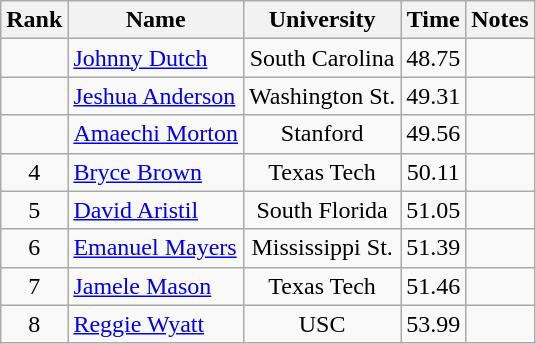<table class="wikitable sortable" style="text-align:center">
<tr>
<th>Rank</th>
<th>Name</th>
<th>University</th>
<th>Time</th>
<th>Notes</th>
</tr>
<tr>
<td></td>
<td align=left><a href='#'>Johnny Dutch</a></td>
<td>South Carolina</td>
<td>48.75</td>
<td></td>
</tr>
<tr>
<td></td>
<td align=left><a href='#'>Jeshua Anderson</a></td>
<td>Washington St.</td>
<td>49.31</td>
<td></td>
</tr>
<tr>
<td></td>
<td align=left><a href='#'>Amaechi Morton</a> </td>
<td>Stanford</td>
<td>49.56</td>
<td></td>
</tr>
<tr>
<td>4</td>
<td align=left><a href='#'>Bryce Brown</a></td>
<td>Texas Tech</td>
<td>50.11</td>
<td></td>
</tr>
<tr>
<td>5</td>
<td align=left><a href='#'>David Aristil</a></td>
<td>South Florida</td>
<td>51.05</td>
<td></td>
</tr>
<tr>
<td>6</td>
<td align=left><a href='#'>Emanuel Mayers</a></td>
<td>Mississippi St.</td>
<td>51.39</td>
<td></td>
</tr>
<tr>
<td>7</td>
<td align=left><a href='#'>Jamele Mason</a> </td>
<td>Texas Tech</td>
<td>51.46</td>
<td></td>
</tr>
<tr>
<td>8</td>
<td align=left><a href='#'>Reggie Wyatt</a></td>
<td>USC</td>
<td>53.99</td>
<td></td>
</tr>
</table>
